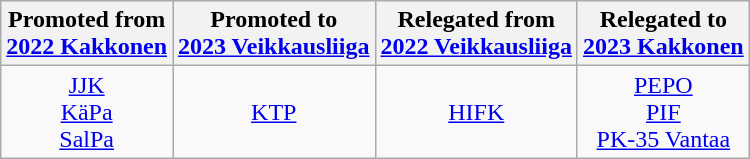<table class="wikitable">
<tr>
<th>Promoted from<br><a href='#'>2022 Kakkonen</a></th>
<th>Promoted to<br><a href='#'>2023 Veikkausliiga</a></th>
<th>Relegated from<br><a href='#'>2022 Veikkausliiga</a></th>
<th>Relegated to<br><a href='#'>2023 Kakkonen</a></th>
</tr>
<tr>
<td align=center><a href='#'>JJK</a><br><a href='#'>KäPa</a><br><a href='#'>SalPa</a></td>
<td align=center><a href='#'>KTP</a></td>
<td align=center><a href='#'>HIFK</a></td>
<td align=center><a href='#'>PEPO</a><br><a href='#'>PIF</a><br><a href='#'>PK-35 Vantaa</a></td>
</tr>
</table>
